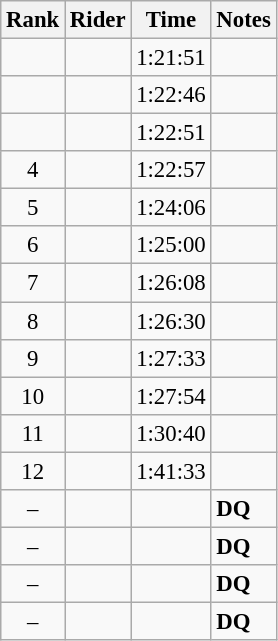<table class="wikitable" style="font-size:95%" style="width:35em;">
<tr>
<th>Rank</th>
<th>Rider</th>
<th>Time</th>
<th>Notes</th>
</tr>
<tr>
<td align=center></td>
<td></td>
<td>1:21:51</td>
<td></td>
</tr>
<tr>
<td align=center></td>
<td></td>
<td>1:22:46</td>
<td></td>
</tr>
<tr>
<td align=center></td>
<td></td>
<td>1:22:51</td>
<td></td>
</tr>
<tr>
<td align=center>4</td>
<td></td>
<td>1:22:57</td>
<td><strong></strong></td>
</tr>
<tr>
<td align=center>5</td>
<td></td>
<td>1:24:06</td>
<td><strong></strong></td>
</tr>
<tr>
<td align=center>6</td>
<td></td>
<td>1:25:00</td>
<td></td>
</tr>
<tr>
<td align=center>7</td>
<td></td>
<td>1:26:08</td>
<td></td>
</tr>
<tr>
<td align=center>8</td>
<td></td>
<td>1:26:30</td>
<td></td>
</tr>
<tr>
<td align=center>9</td>
<td></td>
<td>1:27:33</td>
<td></td>
</tr>
<tr>
<td align=center>10</td>
<td></td>
<td>1:27:54</td>
<td></td>
</tr>
<tr>
<td align=center>11</td>
<td></td>
<td>1:30:40</td>
<td></td>
</tr>
<tr>
<td align=center>12</td>
<td></td>
<td>1:41:33</td>
<td></td>
</tr>
<tr>
<td align=center>–</td>
<td></td>
<td></td>
<td><strong>DQ</strong></td>
</tr>
<tr>
<td align=center>–</td>
<td></td>
<td></td>
<td><strong>DQ</strong></td>
</tr>
<tr>
<td align=center>–</td>
<td></td>
<td></td>
<td><strong>DQ</strong></td>
</tr>
<tr>
<td align=center>–</td>
<td></td>
<td></td>
<td><strong>DQ</strong></td>
</tr>
</table>
